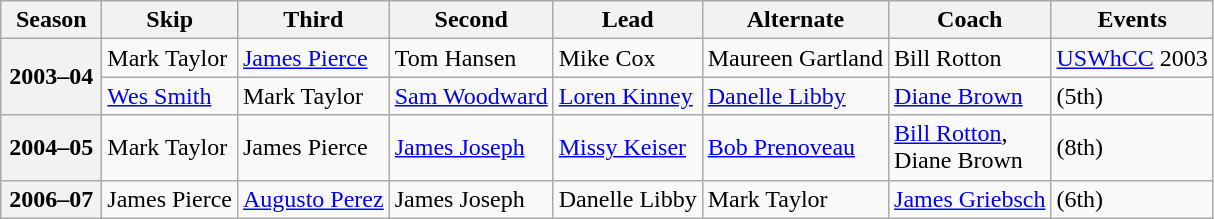<table class="wikitable">
<tr>
<th scope="col" width=60>Season</th>
<th scope="col">Skip</th>
<th scope="col">Third</th>
<th scope="col">Second</th>
<th scope="col">Lead</th>
<th scope="col">Alternate</th>
<th scope="col">Coach</th>
<th scope="col">Events</th>
</tr>
<tr>
<th scope="row" rowspan=2>2003–04</th>
<td>Mark Taylor</td>
<td><a href='#'>James Pierce</a></td>
<td>Tom Hansen</td>
<td>Mike Cox</td>
<td>Maureen Gartland</td>
<td>Bill Rotton</td>
<td><a href='#'>USWhCC</a> 2003 </td>
</tr>
<tr>
<td><a href='#'>Wes Smith</a></td>
<td>Mark Taylor</td>
<td><a href='#'>Sam Woodward</a></td>
<td><a href='#'>Loren Kinney</a></td>
<td><a href='#'>Danelle Libby</a></td>
<td><a href='#'>Diane Brown</a></td>
<td> (5th)</td>
</tr>
<tr>
<th scope="row">2004–05</th>
<td>Mark Taylor</td>
<td>James Pierce</td>
<td><a href='#'>James Joseph</a></td>
<td><a href='#'>Missy Keiser</a></td>
<td><a href='#'>Bob Prenoveau</a></td>
<td><a href='#'>Bill Rotton</a>,<br>Diane Brown</td>
<td> (8th)</td>
</tr>
<tr>
<th scope="row">2006–07</th>
<td>James Pierce</td>
<td><a href='#'>Augusto Perez</a></td>
<td>James Joseph</td>
<td>Danelle Libby</td>
<td>Mark Taylor</td>
<td><a href='#'>James Griebsch</a></td>
<td> (6th)</td>
</tr>
</table>
